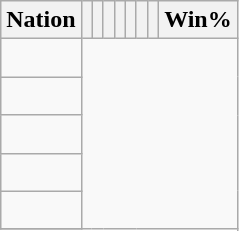<table class="wikitable sortable" style="text-align:center">
<tr>
<th>Nation</th>
<th></th>
<th></th>
<th></th>
<th></th>
<th></th>
<th></th>
<th></th>
<th>Win%</th>
</tr>
<tr>
<td align=left><br></td>
</tr>
<tr>
<td align=left><br></td>
</tr>
<tr>
<td align=left><br></td>
</tr>
<tr>
<td align=left><br></td>
</tr>
<tr>
<td align=left><br></td>
</tr>
<tr>
</tr>
</table>
